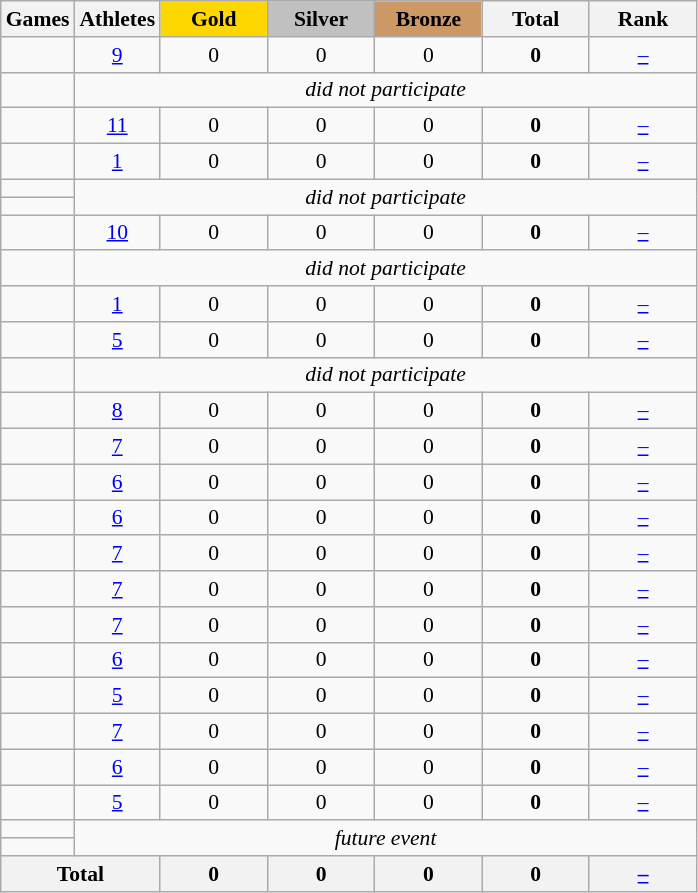<table class="wikitable" style="text-align:center; font-size:90%;">
<tr>
<th>Games</th>
<th>Athletes</th>
<td style="background:gold; width:4.5em; font-weight:bold;">Gold</td>
<td style="background:silver; width:4.5em; font-weight:bold;">Silver</td>
<td style="background:#cc9966; width:4.5em; font-weight:bold;">Bronze</td>
<th style="width:4.5em; font-weight:bold;">Total</th>
<th style="width:4.5em; font-weight:bold;">Rank</th>
</tr>
<tr>
<td align=left></td>
<td><a href='#'>9</a></td>
<td>0</td>
<td>0</td>
<td>0</td>
<td><strong>0</strong></td>
<td><a href='#'>–</a></td>
</tr>
<tr>
<td align=left></td>
<td colspan=6><em>did not participate</em></td>
</tr>
<tr>
<td align=left></td>
<td><a href='#'>11</a></td>
<td>0</td>
<td>0</td>
<td>0</td>
<td><strong>0</strong></td>
<td><a href='#'>–</a></td>
</tr>
<tr>
<td align=left></td>
<td><a href='#'>1</a></td>
<td>0</td>
<td>0</td>
<td>0</td>
<td><strong>0</strong></td>
<td><a href='#'>–</a></td>
</tr>
<tr>
<td align=left></td>
<td colspan=6; rowspan=2><em>did not participate</em></td>
</tr>
<tr>
<td align=left></td>
</tr>
<tr>
<td align=left></td>
<td><a href='#'>10</a></td>
<td>0</td>
<td>0</td>
<td>0</td>
<td><strong>0</strong></td>
<td><a href='#'>–</a></td>
</tr>
<tr>
<td align=left></td>
<td colspan=6><em>did not participate</em></td>
</tr>
<tr>
<td align=left></td>
<td><a href='#'>1</a></td>
<td>0</td>
<td>0</td>
<td>0</td>
<td><strong>0</strong></td>
<td><a href='#'>–</a></td>
</tr>
<tr>
<td align=left></td>
<td><a href='#'>5</a></td>
<td>0</td>
<td>0</td>
<td>0</td>
<td><strong>0</strong></td>
<td><a href='#'>–</a></td>
</tr>
<tr>
<td align=left></td>
<td colspan=6><em>did not participate</em></td>
</tr>
<tr>
<td align=left></td>
<td><a href='#'>8</a></td>
<td>0</td>
<td>0</td>
<td>0</td>
<td><strong>0</strong></td>
<td><a href='#'>–</a></td>
</tr>
<tr>
<td align=left></td>
<td><a href='#'>7</a></td>
<td>0</td>
<td>0</td>
<td>0</td>
<td><strong>0</strong></td>
<td><a href='#'>–</a></td>
</tr>
<tr>
<td align=left></td>
<td><a href='#'>6</a></td>
<td>0</td>
<td>0</td>
<td>0</td>
<td><strong>0</strong></td>
<td><a href='#'>–</a></td>
</tr>
<tr>
<td align=left></td>
<td><a href='#'>6</a></td>
<td>0</td>
<td>0</td>
<td>0</td>
<td><strong>0</strong></td>
<td><a href='#'>–</a></td>
</tr>
<tr>
<td align=left></td>
<td><a href='#'>7</a></td>
<td>0</td>
<td>0</td>
<td>0</td>
<td><strong>0</strong></td>
<td><a href='#'>–</a></td>
</tr>
<tr>
<td align=left></td>
<td><a href='#'>7</a></td>
<td>0</td>
<td>0</td>
<td>0</td>
<td><strong>0</strong></td>
<td><a href='#'>–</a></td>
</tr>
<tr>
<td align=left></td>
<td><a href='#'>7</a></td>
<td>0</td>
<td>0</td>
<td>0</td>
<td><strong>0</strong></td>
<td><a href='#'>–</a></td>
</tr>
<tr>
<td align=left></td>
<td><a href='#'>6</a></td>
<td>0</td>
<td>0</td>
<td>0</td>
<td><strong>0</strong></td>
<td><a href='#'>–</a></td>
</tr>
<tr>
<td align=left></td>
<td><a href='#'>5</a></td>
<td>0</td>
<td>0</td>
<td>0</td>
<td><strong>0</strong></td>
<td><a href='#'>–</a></td>
</tr>
<tr>
<td align=left></td>
<td><a href='#'>7</a></td>
<td>0</td>
<td>0</td>
<td>0</td>
<td><strong>0</strong></td>
<td><a href='#'>–</a></td>
</tr>
<tr>
<td align=left></td>
<td><a href='#'>6</a></td>
<td>0</td>
<td>0</td>
<td>0</td>
<td><strong>0</strong></td>
<td><a href='#'>–</a></td>
</tr>
<tr>
<td align=left></td>
<td><a href='#'>5</a></td>
<td>0</td>
<td>0</td>
<td>0</td>
<td><strong>0</strong></td>
<td><a href='#'>–</a></td>
</tr>
<tr>
<td align=left></td>
<td colspan=6; rowspan=2><em>future event</em></td>
</tr>
<tr>
<td align=left></td>
</tr>
<tr ->
<th colspan=2>Total</th>
<th>0</th>
<th>0</th>
<th>0</th>
<th>0</th>
<th><a href='#'>–</a></th>
</tr>
</table>
